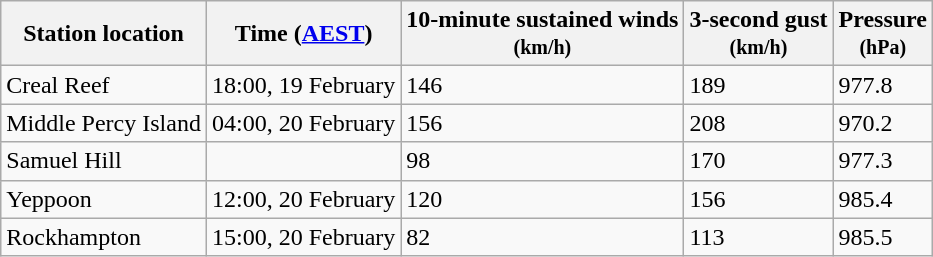<table class="wikitable">
<tr>
<th>Station location</th>
<th>Time (<a href='#'>AEST</a>)</th>
<th>10-minute sustained winds<br><small>(km/h)</small></th>
<th>3-second gust<br><small>(km/h)</small></th>
<th>Pressure<br><small>(hPa)</small></th>
</tr>
<tr>
<td>Creal Reef</td>
<td>18:00, 19 February</td>
<td>146</td>
<td>189</td>
<td>977.8</td>
</tr>
<tr>
<td>Middle Percy Island</td>
<td>04:00, 20 February</td>
<td>156</td>
<td>208</td>
<td>970.2</td>
</tr>
<tr>
<td>Samuel Hill</td>
<td></td>
<td>98</td>
<td>170</td>
<td>977.3</td>
</tr>
<tr>
<td>Yeppoon</td>
<td>12:00, 20 February</td>
<td>120</td>
<td>156</td>
<td>985.4</td>
</tr>
<tr>
<td>Rockhampton</td>
<td>15:00, 20 February</td>
<td>82</td>
<td>113</td>
<td>985.5</td>
</tr>
</table>
